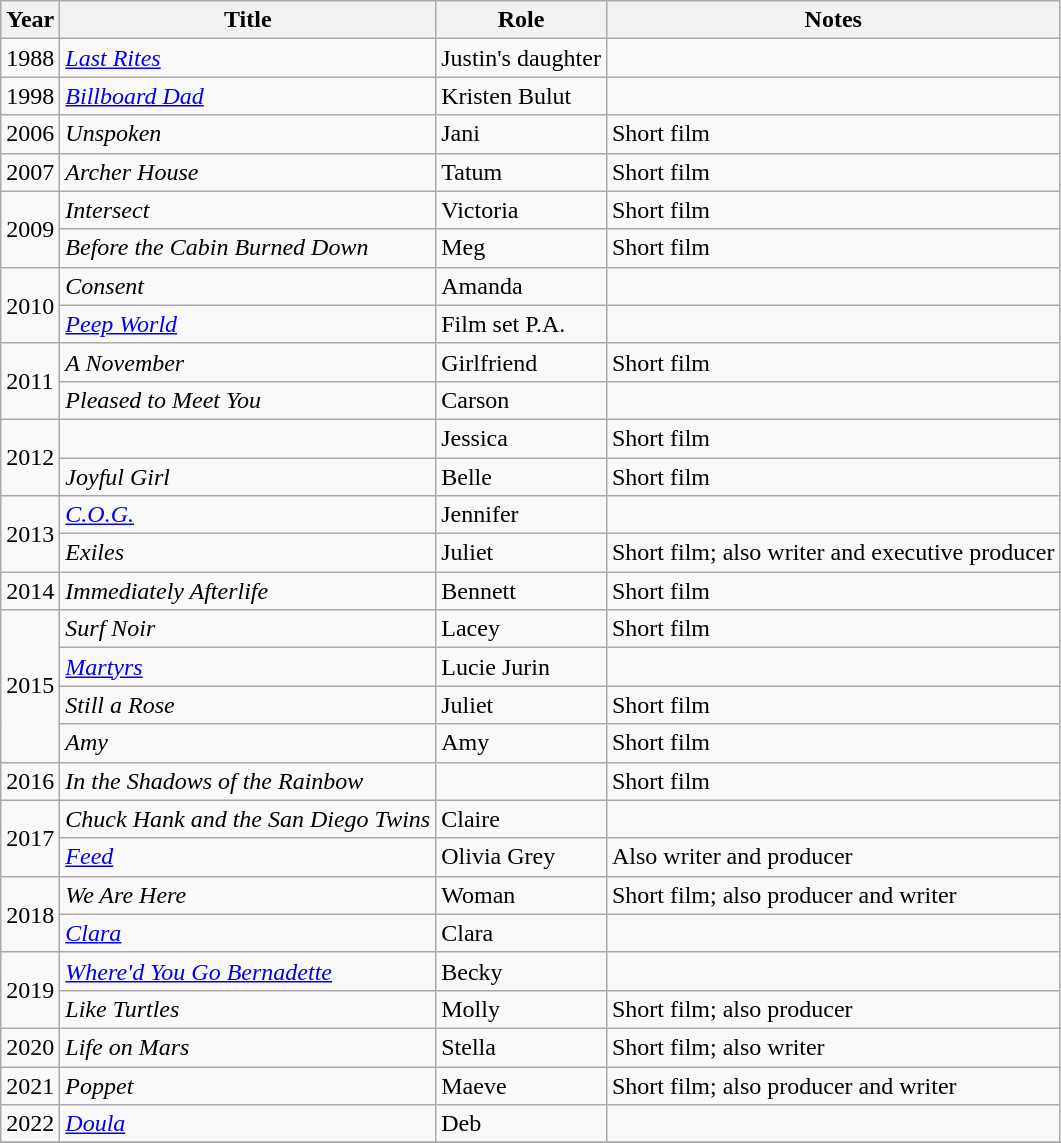<table class="wikitable sortable">
<tr>
<th>Year</th>
<th>Title</th>
<th>Role</th>
<th class="unsortable">Notes</th>
</tr>
<tr>
<td>1988</td>
<td><em><a href='#'>Last Rites</a></em></td>
<td>Justin's daughter</td>
<td></td>
</tr>
<tr>
<td>1998</td>
<td><em><a href='#'>Billboard Dad</a></em></td>
<td>Kristen Bulut</td>
<td></td>
</tr>
<tr>
<td>2006</td>
<td><em>Unspoken</em></td>
<td>Jani</td>
<td>Short film</td>
</tr>
<tr>
<td>2007</td>
<td><em>Archer House</em></td>
<td>Tatum</td>
<td>Short film</td>
</tr>
<tr>
<td rowspan="2">2009</td>
<td><em>Intersect</em></td>
<td>Victoria</td>
<td>Short film</td>
</tr>
<tr>
<td><em>Before the Cabin Burned Down</em></td>
<td>Meg</td>
<td>Short film</td>
</tr>
<tr>
<td rowspan="2">2010</td>
<td><em>Consent</em></td>
<td>Amanda</td>
<td></td>
</tr>
<tr>
<td><em><a href='#'>Peep World</a></em></td>
<td>Film set P.A.</td>
<td></td>
</tr>
<tr>
<td rowspan="2">2011</td>
<td><em>A November</em></td>
<td>Girlfriend</td>
<td>Short film</td>
</tr>
<tr>
<td><em>Pleased to Meet You</em></td>
<td>Carson</td>
<td></td>
</tr>
<tr>
<td rowspan="2">2012</td>
<td><em></em></td>
<td>Jessica</td>
<td>Short film</td>
</tr>
<tr>
<td><em>Joyful Girl</em></td>
<td>Belle</td>
<td>Short film</td>
</tr>
<tr>
<td rowspan="2">2013</td>
<td><em><a href='#'>C.O.G.</a></em></td>
<td>Jennifer</td>
<td></td>
</tr>
<tr>
<td><em>Exiles</em></td>
<td>Juliet</td>
<td>Short film; also writer and executive producer</td>
</tr>
<tr>
<td>2014</td>
<td><em>Immediately Afterlife</em></td>
<td>Bennett</td>
<td>Short film</td>
</tr>
<tr>
<td rowspan="4">2015</td>
<td><em>Surf Noir</em></td>
<td>Lacey</td>
<td>Short film</td>
</tr>
<tr>
<td><em><a href='#'>Martyrs</a></em></td>
<td>Lucie Jurin</td>
<td></td>
</tr>
<tr>
<td><em>Still a Rose</em></td>
<td>Juliet</td>
<td>Short film</td>
</tr>
<tr>
<td><em>Amy</em></td>
<td>Amy</td>
<td>Short film</td>
</tr>
<tr>
<td>2016</td>
<td><em>In the Shadows of the Rainbow</em></td>
<td></td>
<td>Short film</td>
</tr>
<tr>
<td rowspan="2">2017</td>
<td><em>Chuck Hank and the San Diego Twins</em></td>
<td>Claire</td>
<td></td>
</tr>
<tr>
<td><em><a href='#'>Feed</a></em></td>
<td>Olivia Grey</td>
<td>Also writer and producer</td>
</tr>
<tr>
<td rowspan="2">2018</td>
<td><em>We Are Here</em></td>
<td>Woman</td>
<td>Short film; also producer and writer</td>
</tr>
<tr>
<td><em><a href='#'>Clara</a></em></td>
<td>Clara</td>
<td></td>
</tr>
<tr>
<td rowspan="2">2019</td>
<td><em><a href='#'>Where'd You Go Bernadette</a></em></td>
<td>Becky</td>
<td></td>
</tr>
<tr>
<td><em>Like Turtles</em></td>
<td>Molly</td>
<td>Short film; also producer</td>
</tr>
<tr>
<td>2020</td>
<td><em>Life on Mars</em></td>
<td>Stella</td>
<td>Short film; also writer</td>
</tr>
<tr>
<td>2021</td>
<td><em>Poppet</em></td>
<td>Maeve</td>
<td>Short film; also producer and writer</td>
</tr>
<tr>
<td>2022</td>
<td><em><a href='#'>Doula</a></em></td>
<td>Deb</td>
<td></td>
</tr>
<tr>
</tr>
</table>
